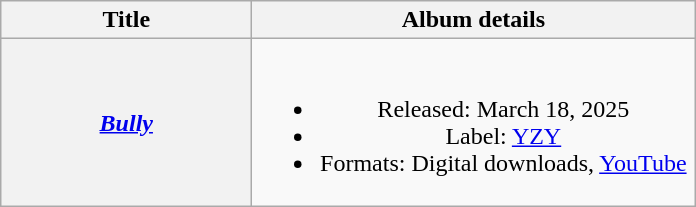<table class="wikitable plainrowheaders" style="text-align:center;">
<tr>
<th scope="col" style="width:10em;">Title</th>
<th scope="col" style="width:18em;">Album details</th>
</tr>
<tr>
<th scope="row"><em><a href='#'>Bully</a></em></th>
<td><br><ul><li>Released: March 18, 2025</li><li>Label: <a href='#'>YZY</a></li><li>Formats: Digital downloads, <a href='#'>YouTube</a></li></ul></td>
</tr>
</table>
